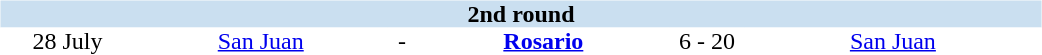<table table width=700>
<tr>
<td width=700 valign="top"><br><table border=0 cellspacing=0 cellpadding=0 style="font-size: 100%; border-collapse: collapse;" width=100%>
<tr bgcolor="#CADFF0">
<td style="font-size:100%"; align="center" colspan="6"><strong>2nd round</strong></td>
</tr>
<tr align=center bgcolor=#FFFFFF>
<td width=90>28 July</td>
<td width=170><a href='#'>San Juan</a></td>
<td width=20>-</td>
<td width=170><strong><a href='#'>Rosario</a></strong></td>
<td width=50>6 - 20</td>
<td width=200><a href='#'>San Juan</a></td>
</tr>
</table>
</td>
</tr>
</table>
